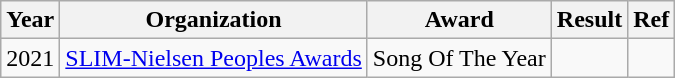<table class="wikitable plainrowheaders">
<tr>
<th>Year</th>
<th>Organization</th>
<th>Award</th>
<th>Result</th>
<th>Ref</th>
</tr>
<tr>
<td>2021</td>
<td><a href='#'>SLIM-Nielsen Peoples Awards</a></td>
<td>Song Of The Year</td>
<td></td>
<td></td>
</tr>
</table>
